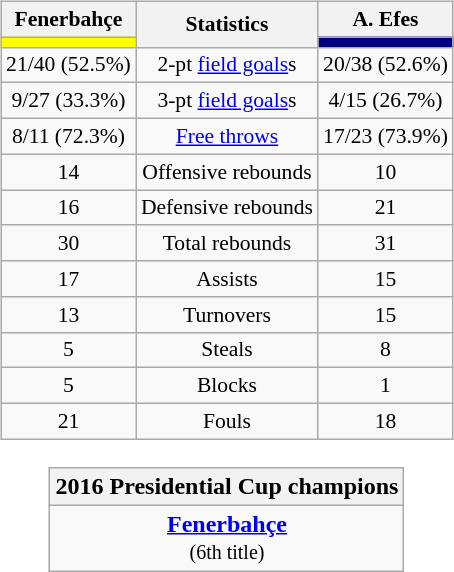<table style="width:100%;">
<tr>
<td valign=top align=right width=33%><br>













</td>
<td style="vertical-align:top; align:center; width:33%;"><br><table style="width:100%;">
<tr>
<td style="width=50%;"></td>
<td></td>
<td style="width=50%;"></td>
</tr>
</table>
<table class="wikitable" style="font-size:90%; text-align:center; margin:auto;" align=center>
<tr>
<th>Fenerbahçe</th>
<th rowspan=2>Statistics</th>
<th>A. Efes</th>
</tr>
<tr>
<td style="background:#ffff00;"></td>
<td style="background:#000080;"></td>
</tr>
<tr>
<td>21/40 (52.5%)</td>
<td>2-pt <a href='#'>field goals</a>s</td>
<td>20/38 (52.6%)</td>
</tr>
<tr>
<td>9/27 (33.3%)</td>
<td>3-pt <a href='#'>field goals</a>s</td>
<td>4/15 (26.7%)</td>
</tr>
<tr>
<td>8/11 (72.3%)</td>
<td><a href='#'>Free throws</a></td>
<td>17/23 (73.9%)</td>
</tr>
<tr>
<td>14</td>
<td>Offensive rebounds</td>
<td>10</td>
</tr>
<tr>
<td>16</td>
<td>Defensive rebounds</td>
<td>21</td>
</tr>
<tr>
<td>30</td>
<td>Total rebounds</td>
<td>31</td>
</tr>
<tr>
<td>17</td>
<td>Assists</td>
<td>15</td>
</tr>
<tr>
<td>13</td>
<td>Turnovers</td>
<td>15</td>
</tr>
<tr>
<td>5</td>
<td>Steals</td>
<td>8</td>
</tr>
<tr>
<td>5</td>
<td>Blocks</td>
<td>1</td>
</tr>
<tr>
<td>21</td>
<td>Fouls</td>
<td>18</td>
</tr>
</table>
<br><table class=wikitable style="text-align:center; margin:auto">
<tr>
<th>2016 Presidential Cup champions</th>
</tr>
<tr>
<td><strong><a href='#'>Fenerbahçe</a></strong><br><small>(6th title)</small></td>
</tr>
</table>
</td>
<td style="vertical-align:top; align:left; width:33%;"><br>













</td>
</tr>
</table>
